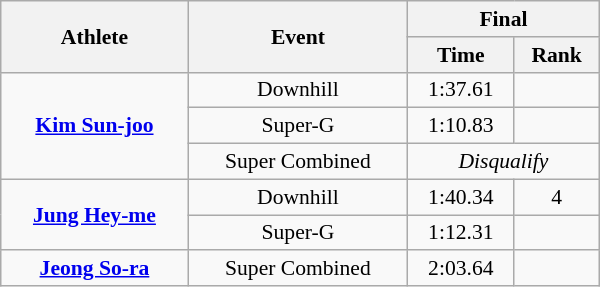<table class="wikitable" style="font-size:90%; text-align:center; width:400px">
<tr>
<th rowspan="2">Athlete</th>
<th rowspan="2">Event</th>
<th colspan="2">Final</th>
</tr>
<tr>
<th>Time</th>
<th>Rank</th>
</tr>
<tr>
<td rowspan=3><strong><a href='#'>Kim Sun-joo</a></strong></td>
<td>Downhill</td>
<td>1:37.61</td>
<td></td>
</tr>
<tr>
<td>Super-G</td>
<td>1:10.83</td>
<td></td>
</tr>
<tr>
<td>Super Combined</td>
<td colspan=2><em>Disqualify</em></td>
</tr>
<tr>
<td rowspan=2><strong><a href='#'>Jung Hey-me</a></strong></td>
<td>Downhill</td>
<td>1:40.34</td>
<td>4</td>
</tr>
<tr>
<td>Super-G</td>
<td>1:12.31</td>
<td></td>
</tr>
<tr>
<td rowspan=1><strong><a href='#'>Jeong So-ra</a></strong></td>
<td>Super Combined</td>
<td>2:03.64</td>
<td></td>
</tr>
</table>
